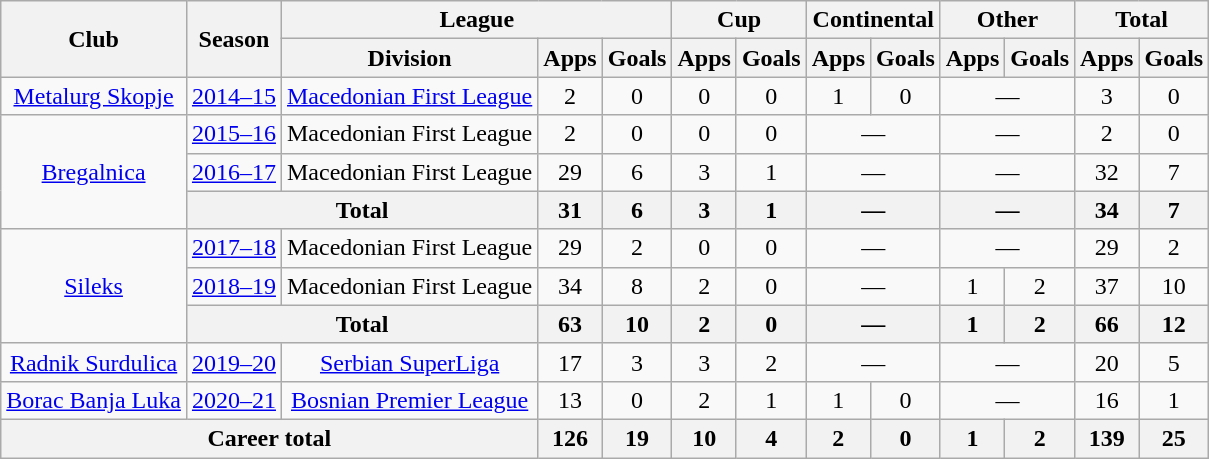<table class=wikitable style="text-align: center;">
<tr>
<th rowspan=2>Club</th>
<th rowspan=2>Season</th>
<th colspan=3>League</th>
<th colspan=2>Cup</th>
<th colspan=2>Continental</th>
<th colspan=2>Other</th>
<th colspan=2>Total</th>
</tr>
<tr>
<th>Division</th>
<th>Apps</th>
<th>Goals</th>
<th>Apps</th>
<th>Goals</th>
<th>Apps</th>
<th>Goals</th>
<th>Apps</th>
<th>Goals</th>
<th>Apps</th>
<th>Goals</th>
</tr>
<tr>
<td><a href='#'>Metalurg Skopje</a></td>
<td><a href='#'>2014–15</a></td>
<td><a href='#'>Macedonian First League</a></td>
<td>2</td>
<td>0</td>
<td>0</td>
<td>0</td>
<td>1</td>
<td>0</td>
<td colspan=2>—</td>
<td>3</td>
<td>0</td>
</tr>
<tr>
<td rowspan=3><a href='#'>Bregalnica</a></td>
<td><a href='#'>2015–16</a></td>
<td>Macedonian First League</td>
<td>2</td>
<td>0</td>
<td>0</td>
<td>0</td>
<td colspan=2>—</td>
<td colspan=2>—</td>
<td>2</td>
<td>0</td>
</tr>
<tr>
<td><a href='#'>2016–17</a></td>
<td>Macedonian First League</td>
<td>29</td>
<td>6</td>
<td>3</td>
<td>1</td>
<td colspan=2>—</td>
<td colspan=2>—</td>
<td>32</td>
<td>7</td>
</tr>
<tr>
<th colspan=2>Total</th>
<th>31</th>
<th>6</th>
<th>3</th>
<th>1</th>
<th colspan=2>—</th>
<th colspan=2>—</th>
<th>34</th>
<th>7</th>
</tr>
<tr>
<td rowspan=3><a href='#'>Sileks</a></td>
<td><a href='#'>2017–18</a></td>
<td>Macedonian First League</td>
<td>29</td>
<td>2</td>
<td>0</td>
<td>0</td>
<td colspan=2>—</td>
<td colspan=2>—</td>
<td>29</td>
<td>2</td>
</tr>
<tr>
<td><a href='#'>2018–19</a></td>
<td>Macedonian First League</td>
<td>34</td>
<td>8</td>
<td>2</td>
<td>0</td>
<td colspan=2>—</td>
<td>1</td>
<td>2</td>
<td>37</td>
<td>10</td>
</tr>
<tr>
<th colspan=2>Total</th>
<th>63</th>
<th>10</th>
<th>2</th>
<th>0</th>
<th colspan=2>—</th>
<th>1</th>
<th>2</th>
<th>66</th>
<th>12</th>
</tr>
<tr>
<td><a href='#'>Radnik Surdulica</a></td>
<td><a href='#'>2019–20</a></td>
<td><a href='#'>Serbian SuperLiga</a></td>
<td>17</td>
<td>3</td>
<td>3</td>
<td>2</td>
<td colspan=2>—</td>
<td colspan=2>—</td>
<td>20</td>
<td>5</td>
</tr>
<tr>
<td><a href='#'>Borac Banja Luka</a></td>
<td><a href='#'>2020–21</a></td>
<td><a href='#'>Bosnian Premier League</a></td>
<td>13</td>
<td>0</td>
<td>2</td>
<td>1</td>
<td>1</td>
<td>0</td>
<td colspan=2>—</td>
<td>16</td>
<td>1</td>
</tr>
<tr>
<th colspan=3>Career total</th>
<th>126</th>
<th>19</th>
<th>10</th>
<th>4</th>
<th>2</th>
<th>0</th>
<th>1</th>
<th>2</th>
<th>139</th>
<th>25</th>
</tr>
</table>
